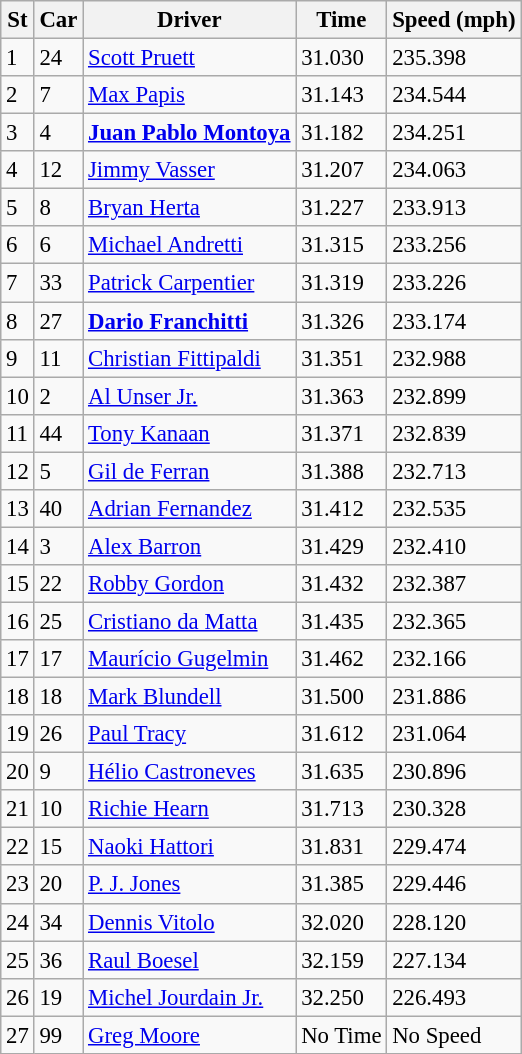<table class="wikitable" style="font-size: 95%;">
<tr>
<th>St</th>
<th>Car</th>
<th>Driver</th>
<th>Time</th>
<th>Speed (mph)</th>
</tr>
<tr>
<td>1</td>
<td>24</td>
<td> <a href='#'>Scott Pruett</a></td>
<td>31.030</td>
<td>235.398</td>
</tr>
<tr>
<td>2</td>
<td>7</td>
<td> <a href='#'>Max Papis</a></td>
<td>31.143</td>
<td>234.544</td>
</tr>
<tr>
<td>3</td>
<td>4</td>
<td> <strong><a href='#'>Juan Pablo Montoya</a></strong></td>
<td>31.182</td>
<td>234.251</td>
</tr>
<tr>
<td>4</td>
<td>12</td>
<td> <a href='#'>Jimmy Vasser</a></td>
<td>31.207</td>
<td>234.063</td>
</tr>
<tr>
<td>5</td>
<td>8</td>
<td> <a href='#'>Bryan Herta</a></td>
<td>31.227</td>
<td>233.913</td>
</tr>
<tr>
<td>6</td>
<td>6</td>
<td> <a href='#'>Michael Andretti</a></td>
<td>31.315</td>
<td>233.256</td>
</tr>
<tr>
<td>7</td>
<td>33</td>
<td> <a href='#'>Patrick Carpentier</a></td>
<td>31.319</td>
<td>233.226</td>
</tr>
<tr>
<td>8</td>
<td>27</td>
<td> <strong><a href='#'>Dario Franchitti</a></strong></td>
<td>31.326</td>
<td>233.174</td>
</tr>
<tr>
<td>9</td>
<td>11</td>
<td> <a href='#'>Christian Fittipaldi</a></td>
<td>31.351</td>
<td>232.988</td>
</tr>
<tr>
<td>10</td>
<td>2</td>
<td> <a href='#'>Al Unser Jr.</a></td>
<td>31.363</td>
<td>232.899</td>
</tr>
<tr>
<td>11</td>
<td>44</td>
<td> <a href='#'>Tony Kanaan</a></td>
<td>31.371</td>
<td>232.839</td>
</tr>
<tr>
<td>12</td>
<td>5</td>
<td> <a href='#'>Gil de Ferran</a></td>
<td>31.388</td>
<td>232.713</td>
</tr>
<tr>
<td>13</td>
<td>40</td>
<td> <a href='#'>Adrian Fernandez</a></td>
<td>31.412</td>
<td>232.535</td>
</tr>
<tr>
<td>14</td>
<td>3</td>
<td> <a href='#'>Alex Barron</a></td>
<td>31.429</td>
<td>232.410</td>
</tr>
<tr>
<td>15</td>
<td>22</td>
<td> <a href='#'>Robby Gordon</a></td>
<td>31.432</td>
<td>232.387</td>
</tr>
<tr>
<td>16</td>
<td>25</td>
<td> <a href='#'>Cristiano da Matta</a></td>
<td>31.435</td>
<td>232.365</td>
</tr>
<tr>
<td>17</td>
<td>17</td>
<td> <a href='#'>Maurício Gugelmin</a></td>
<td>31.462</td>
<td>232.166</td>
</tr>
<tr>
<td>18</td>
<td>18</td>
<td> <a href='#'>Mark Blundell</a></td>
<td>31.500</td>
<td>231.886</td>
</tr>
<tr>
<td>19</td>
<td>26</td>
<td> <a href='#'>Paul Tracy</a></td>
<td>31.612</td>
<td>231.064</td>
</tr>
<tr>
<td>20</td>
<td>9</td>
<td> <a href='#'>Hélio Castroneves</a></td>
<td>31.635</td>
<td>230.896</td>
</tr>
<tr>
<td>21</td>
<td>10</td>
<td> <a href='#'>Richie Hearn</a></td>
<td>31.713</td>
<td>230.328</td>
</tr>
<tr>
<td>22</td>
<td>15</td>
<td> <a href='#'>Naoki Hattori</a></td>
<td>31.831</td>
<td>229.474</td>
</tr>
<tr>
<td>23</td>
<td>20</td>
<td> <a href='#'>P. J. Jones</a></td>
<td>31.385</td>
<td>229.446</td>
</tr>
<tr>
<td>24</td>
<td>34</td>
<td> <a href='#'>Dennis Vitolo</a></td>
<td>32.020</td>
<td>228.120</td>
</tr>
<tr>
<td>25</td>
<td>36</td>
<td> <a href='#'>Raul Boesel</a></td>
<td>32.159</td>
<td>227.134</td>
</tr>
<tr>
<td>26</td>
<td>19</td>
<td> <a href='#'>Michel Jourdain Jr.</a></td>
<td>32.250</td>
<td>226.493</td>
</tr>
<tr>
<td>27</td>
<td>99</td>
<td> <a href='#'>Greg Moore</a></td>
<td>No Time</td>
<td>No Speed</td>
</tr>
</table>
